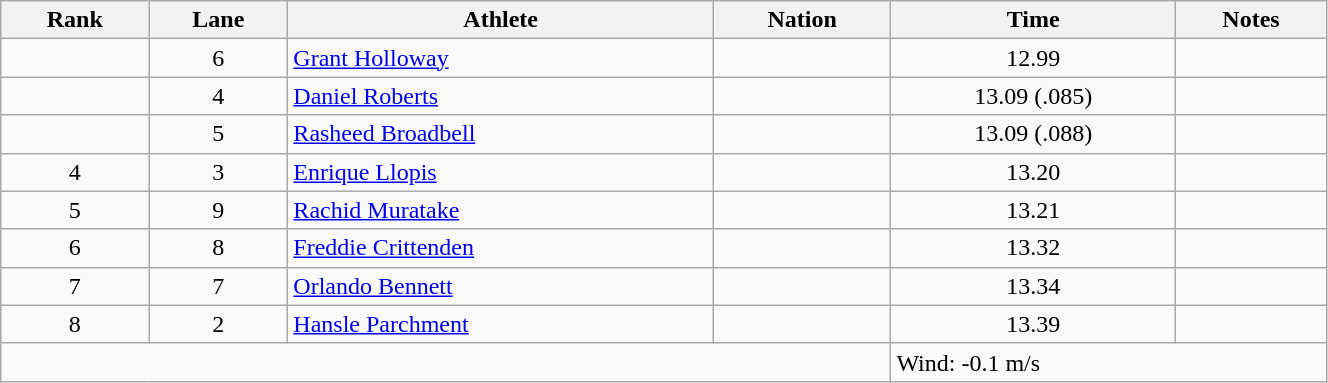<table class="wikitable sortable" style="text-align:center;width: 70%;">
<tr>
<th>Rank</th>
<th>Lane</th>
<th>Athlete</th>
<th>Nation</th>
<th>Time</th>
<th>Notes</th>
</tr>
<tr>
<td></td>
<td>6</td>
<td align="left"><a href='#'>Grant Holloway</a></td>
<td align="left"></td>
<td>12.99</td>
<td></td>
</tr>
<tr>
<td></td>
<td>4</td>
<td align="left"><a href='#'>Daniel Roberts</a></td>
<td align="left"></td>
<td>13.09 (.085)</td>
<td></td>
</tr>
<tr>
<td></td>
<td>5</td>
<td align="left"><a href='#'>Rasheed Broadbell</a></td>
<td align="left"></td>
<td>13.09 (.088)</td>
<td></td>
</tr>
<tr>
<td>4</td>
<td>3</td>
<td align="left"><a href='#'>Enrique Llopis</a></td>
<td align="left"></td>
<td>13.20</td>
<td></td>
</tr>
<tr>
<td>5</td>
<td>9</td>
<td align="left"><a href='#'>Rachid Muratake</a></td>
<td align="left"></td>
<td>13.21</td>
<td></td>
</tr>
<tr>
<td>6</td>
<td>8</td>
<td align="left"><a href='#'>Freddie Crittenden</a></td>
<td align="left"></td>
<td>13.32</td>
<td></td>
</tr>
<tr>
<td>7</td>
<td>7</td>
<td align="left"><a href='#'>Orlando Bennett</a></td>
<td align="left"></td>
<td>13.34</td>
<td></td>
</tr>
<tr>
<td>8</td>
<td>2</td>
<td align="left"><a href='#'>Hansle Parchment</a></td>
<td align="left"></td>
<td>13.39</td>
<td></td>
</tr>
<tr class="sortbottom">
<td colspan="4"></td>
<td colspan="2" style="text-align:left;">Wind: -0.1 m/s</td>
</tr>
</table>
